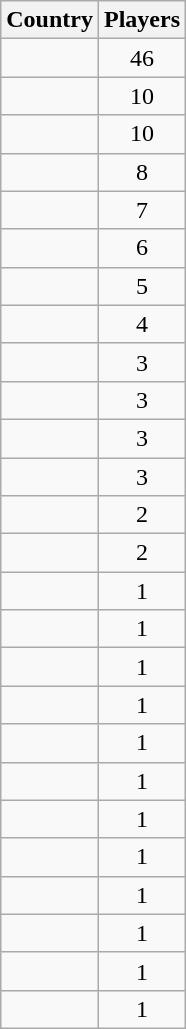<table class="wikitable" style="margin-right: 0;">
<tr text-align:center;">
<th>Country</th>
<th>Players</th>
</tr>
<tr>
<td></td>
<td align="center">46</td>
</tr>
<tr>
<td></td>
<td align="center">10</td>
</tr>
<tr>
<td></td>
<td align="center">10</td>
</tr>
<tr>
<td></td>
<td align="center">8</td>
</tr>
<tr>
<td></td>
<td align="center">7</td>
</tr>
<tr>
<td></td>
<td align="center">6</td>
</tr>
<tr>
<td></td>
<td align="center">5</td>
</tr>
<tr>
<td></td>
<td align="center">4</td>
</tr>
<tr>
<td></td>
<td align="center">3</td>
</tr>
<tr>
<td></td>
<td align="center">3</td>
</tr>
<tr>
<td></td>
<td align="center">3</td>
</tr>
<tr>
<td></td>
<td align="center">3</td>
</tr>
<tr>
<td></td>
<td align="center">2</td>
</tr>
<tr>
<td></td>
<td align="center">2</td>
</tr>
<tr>
<td></td>
<td align="center">1</td>
</tr>
<tr>
<td></td>
<td align="center">1</td>
</tr>
<tr>
<td></td>
<td align="center">1</td>
</tr>
<tr>
<td></td>
<td align="center">1</td>
</tr>
<tr>
<td></td>
<td align="center">1</td>
</tr>
<tr>
<td></td>
<td align="center">1</td>
</tr>
<tr>
<td></td>
<td align="center">1</td>
</tr>
<tr>
<td></td>
<td align="center">1</td>
</tr>
<tr>
<td></td>
<td align="center">1</td>
</tr>
<tr>
<td></td>
<td align="center">1</td>
</tr>
<tr>
<td></td>
<td align="center">1</td>
</tr>
<tr>
<td></td>
<td align="center">1</td>
</tr>
</table>
